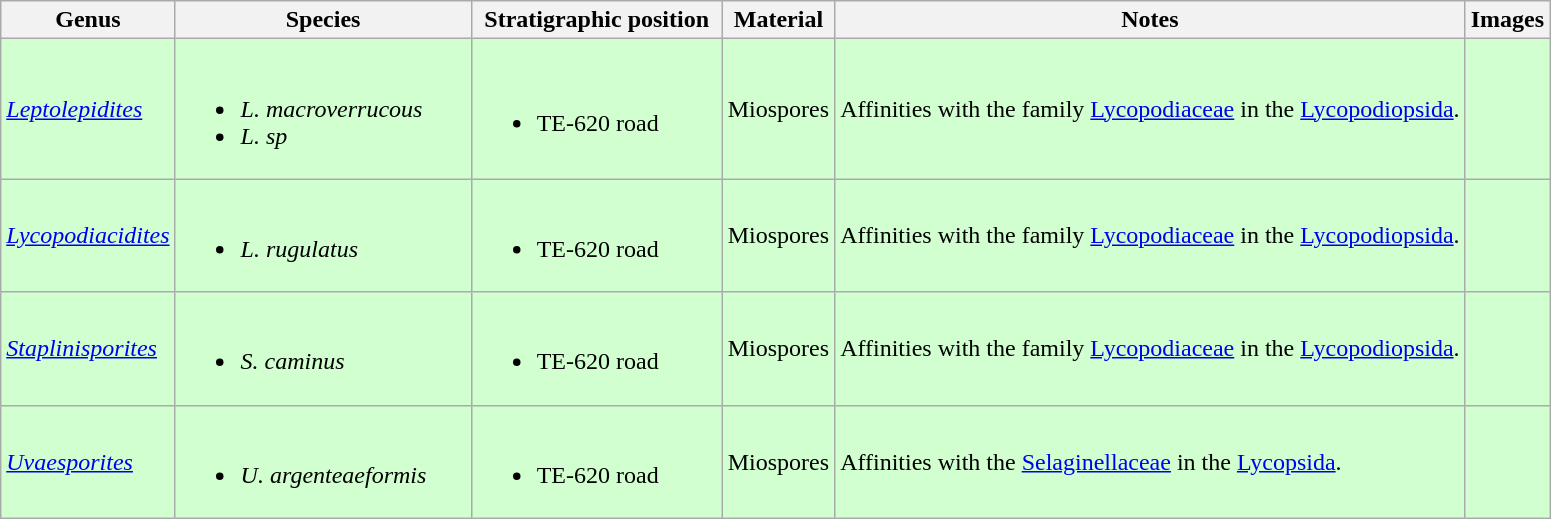<table class="wikitable">
<tr>
<th>Genus</th>
<th width="190px">Species</th>
<th width="160px">Stratigraphic position</th>
<th>Material</th>
<th>Notes</th>
<th>Images</th>
</tr>
<tr>
<td style="background:#D1FFCF;"><em><a href='#'>Leptolepidites</a></em></td>
<td style="background:#D1FFCF;"><br><ul><li><em>L. macroverrucous</em></li><li><em>L. sp</em></li></ul></td>
<td style="background:#D1FFCF;"><br><ul><li>TE-620 road</li></ul></td>
<td style="background:#D1FFCF;">Miospores</td>
<td style="background:#D1FFCF;">Affinities with the family <a href='#'>Lycopodiaceae</a> in the <a href='#'>Lycopodiopsida</a>.</td>
<td style="background:#D1FFCF;"></td>
</tr>
<tr>
<td style="background:#D1FFCF;"><em><a href='#'>Lycopodiacidites</a></em></td>
<td style="background:#D1FFCF;"><br><ul><li><em>L. rugulatus</em></li></ul></td>
<td style="background:#D1FFCF;"><br><ul><li>TE-620 road</li></ul></td>
<td style="background:#D1FFCF;">Miospores</td>
<td style="background:#D1FFCF;">Affinities with the family <a href='#'>Lycopodiaceae</a> in the <a href='#'>Lycopodiopsida</a>.</td>
<td style="background:#D1FFCF;"></td>
</tr>
<tr>
<td style="background:#D1FFCF;"><em><a href='#'>Staplinisporites</a></em></td>
<td style="background:#D1FFCF;"><br><ul><li><em>S. caminus</em></li></ul></td>
<td style="background:#D1FFCF;"><br><ul><li>TE-620 road</li></ul></td>
<td style="background:#D1FFCF;">Miospores</td>
<td style="background:#D1FFCF;">Affinities with the family <a href='#'>Lycopodiaceae</a> in the <a href='#'>Lycopodiopsida</a>.</td>
<td style="background:#D1FFCF;"></td>
</tr>
<tr>
<td style="background:#D1FFCF;"><em><a href='#'>Uvaesporites</a></em></td>
<td style="background:#D1FFCF;"><br><ul><li><em>U. argenteaeformis</em></li></ul></td>
<td style="background:#D1FFCF;"><br><ul><li>TE-620 road</li></ul></td>
<td style="background:#D1FFCF;">Miospores</td>
<td style="background:#D1FFCF;">Affinities with the <a href='#'>Selaginellaceae</a> in the <a href='#'>Lycopsida</a>.</td>
<td style="background:#D1FFCF;"></td>
</tr>
</table>
